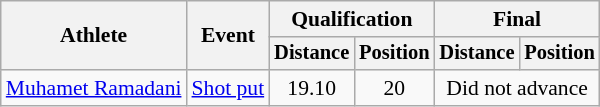<table class=wikitable style=font-size:90%>
<tr>
<th rowspan=2>Athlete</th>
<th rowspan=2>Event</th>
<th colspan=2>Qualification</th>
<th colspan=2>Final</th>
</tr>
<tr style=font-size:95%>
<th>Distance</th>
<th>Position</th>
<th>Distance</th>
<th>Position</th>
</tr>
<tr align=center>
<td align=left><a href='#'>Muhamet Ramadani</a></td>
<td align=left><a href='#'>Shot put</a></td>
<td>19.10</td>
<td>20</td>
<td colspan=2>Did not advance</td>
</tr>
</table>
